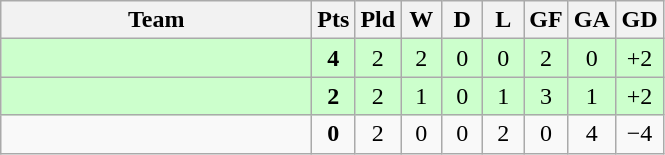<table class="wikitable" style="text-align:center">
<tr>
<th width=200>Team</th>
<th width=20>Pts</th>
<th width=20>Pld</th>
<th width=20>W</th>
<th width=20>D</th>
<th width=20>L</th>
<th width=20>GF</th>
<th width=20>GA</th>
<th width=25>GD</th>
</tr>
<tr style=background:#ccffcc>
<td style="text-align:left;"></td>
<td><strong>4</strong></td>
<td>2</td>
<td>2</td>
<td>0</td>
<td>0</td>
<td>2</td>
<td>0</td>
<td>+2</td>
</tr>
<tr style=background:#ccffcc>
<td style="text-align:left;"></td>
<td><strong>2</strong></td>
<td>2</td>
<td>1</td>
<td>0</td>
<td>1</td>
<td>3</td>
<td>1</td>
<td>+2</td>
</tr>
<tr>
<td style="text-align:left;"></td>
<td><strong>0</strong></td>
<td>2</td>
<td>0</td>
<td>0</td>
<td>2</td>
<td>0</td>
<td>4</td>
<td>−4</td>
</tr>
</table>
